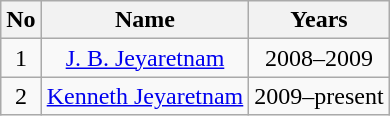<table class="wikitable" style="text-align:center;">
<tr>
<th>No</th>
<th>Name</th>
<th>Years</th>
</tr>
<tr>
<td>1</td>
<td><a href='#'>J. B. Jeyaretnam</a></td>
<td>2008–2009</td>
</tr>
<tr>
<td>2</td>
<td><a href='#'>Kenneth Jeyaretnam</a></td>
<td>2009–present</td>
</tr>
</table>
